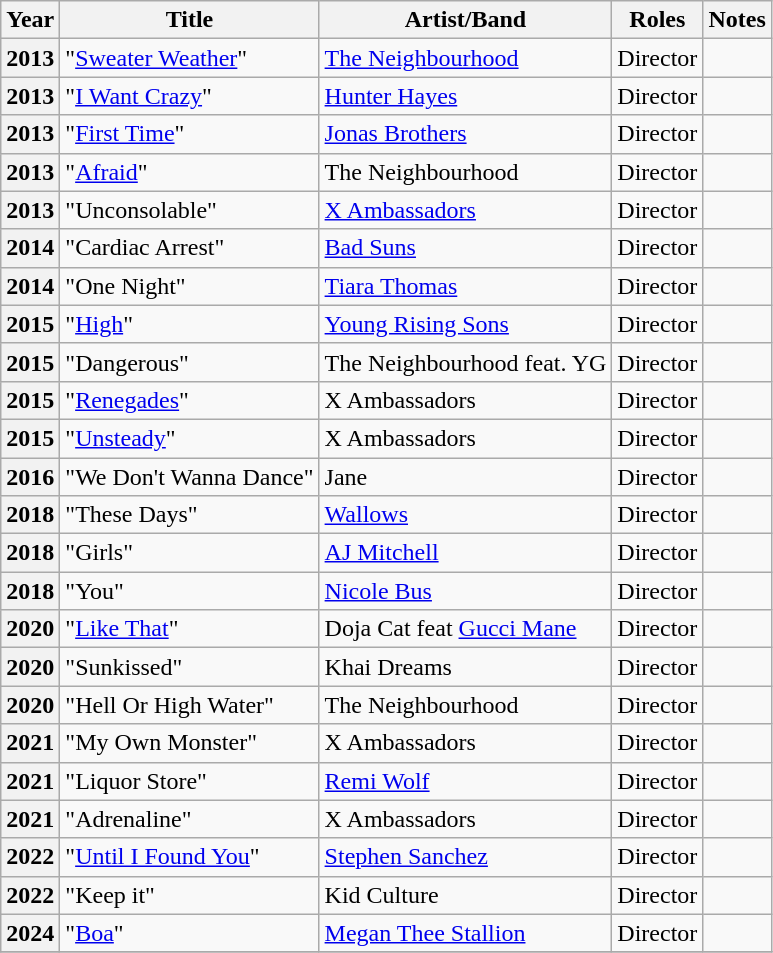<table class="wikitable sortable">
<tr>
<th>Year</th>
<th>Title</th>
<th>Artist/Band</th>
<th class="unsortable">Roles</th>
<th class="unsortable">Notes</th>
</tr>
<tr>
<th>2013</th>
<td>"<a href='#'>Sweater Weather</a>"</td>
<td><a href='#'>The Neighbourhood</a></td>
<td>Director</td>
<td></td>
</tr>
<tr>
<th>2013</th>
<td>"<a href='#'>I Want Crazy</a>"</td>
<td><a href='#'>Hunter Hayes</a></td>
<td>Director</td>
<td></td>
</tr>
<tr>
<th>2013</th>
<td>"<a href='#'>First Time</a>"</td>
<td><a href='#'>Jonas Brothers</a></td>
<td>Director</td>
<td></td>
</tr>
<tr>
<th>2013</th>
<td>"<a href='#'>Afraid</a>"</td>
<td>The Neighbourhood</td>
<td>Director</td>
<td></td>
</tr>
<tr>
<th>2013</th>
<td>"Unconsolable"</td>
<td><a href='#'>X Ambassadors</a></td>
<td>Director</td>
<td></td>
</tr>
<tr>
<th>2014</th>
<td>"Cardiac Arrest"</td>
<td><a href='#'>Bad Suns</a></td>
<td>Director</td>
<td></td>
</tr>
<tr>
<th>2014</th>
<td>"One Night"</td>
<td><a href='#'>Tiara Thomas</a></td>
<td>Director</td>
<td></td>
</tr>
<tr>
<th>2015</th>
<td>"<a href='#'>High</a>"</td>
<td><a href='#'>Young Rising Sons</a></td>
<td>Director</td>
<td></td>
</tr>
<tr>
<th>2015</th>
<td>"Dangerous"</td>
<td>The Neighbourhood feat. YG</td>
<td>Director</td>
<td></td>
</tr>
<tr>
<th>2015</th>
<td>"<a href='#'>Renegades</a>"</td>
<td>X Ambassadors</td>
<td>Director</td>
<td></td>
</tr>
<tr>
<th>2015</th>
<td>"<a href='#'>Unsteady</a>"</td>
<td>X Ambassadors</td>
<td>Director</td>
<td></td>
</tr>
<tr>
<th>2016</th>
<td>"We Don't Wanna Dance"</td>
<td>Jane</td>
<td>Director</td>
<td></td>
</tr>
<tr>
<th>2018</th>
<td>"These Days"</td>
<td><a href='#'>Wallows</a></td>
<td>Director</td>
<td></td>
</tr>
<tr>
<th>2018</th>
<td>"Girls"</td>
<td><a href='#'>AJ Mitchell</a></td>
<td>Director</td>
<td></td>
</tr>
<tr>
<th>2018</th>
<td>"You"</td>
<td><a href='#'>Nicole Bus</a></td>
<td>Director</td>
<td></td>
</tr>
<tr>
<th>2020</th>
<td>"<a href='#'>Like That</a>"</td>
<td>Doja Cat feat <a href='#'>Gucci Mane</a></td>
<td>Director</td>
<td></td>
</tr>
<tr>
<th>2020</th>
<td>"Sunkissed"</td>
<td>Khai Dreams</td>
<td>Director</td>
<td></td>
</tr>
<tr>
<th>2020</th>
<td>"Hell Or High Water"</td>
<td>The Neighbourhood</td>
<td>Director</td>
<td></td>
</tr>
<tr>
<th>2021</th>
<td>"My Own Monster"</td>
<td>X Ambassadors</td>
<td>Director</td>
<td></td>
</tr>
<tr>
<th>2021</th>
<td>"Liquor Store"</td>
<td><a href='#'>Remi Wolf</a></td>
<td>Director</td>
<td></td>
</tr>
<tr>
<th>2021</th>
<td>"Adrenaline"</td>
<td>X Ambassadors</td>
<td>Director</td>
<td></td>
</tr>
<tr>
<th>2022</th>
<td>"<a href='#'>Until I Found You</a>"</td>
<td><a href='#'>Stephen Sanchez</a></td>
<td>Director</td>
<td></td>
</tr>
<tr>
<th>2022</th>
<td>"Keep it"</td>
<td>Kid Culture</td>
<td>Director</td>
<td></td>
</tr>
<tr>
<th>2024</th>
<td>"<a href='#'>Boa</a>"</td>
<td><a href='#'>Megan Thee Stallion</a></td>
<td>Director</td>
<td></td>
</tr>
<tr>
</tr>
</table>
